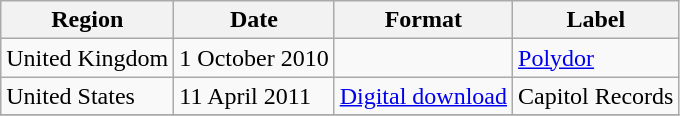<table class=wikitable>
<tr>
<th>Region</th>
<th>Date</th>
<th>Format</th>
<th>Label</th>
</tr>
<tr>
<td>United Kingdom</td>
<td>1 October 2010</td>
<td></td>
<td><a href='#'>Polydor</a></td>
</tr>
<tr>
<td>United States</td>
<td>11 April 2011</td>
<td><a href='#'>Digital download</a></td>
<td>Capitol Records</td>
</tr>
<tr>
</tr>
</table>
